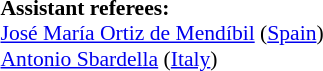<table width=50% style="font-size: 90%">
<tr>
<td><br><strong>Assistant referees:</strong>
<br><a href='#'>José María Ortiz de Mendíbil</a> (<a href='#'>Spain</a>)
<br><a href='#'>Antonio Sbardella</a> (<a href='#'>Italy</a>)</td>
</tr>
</table>
